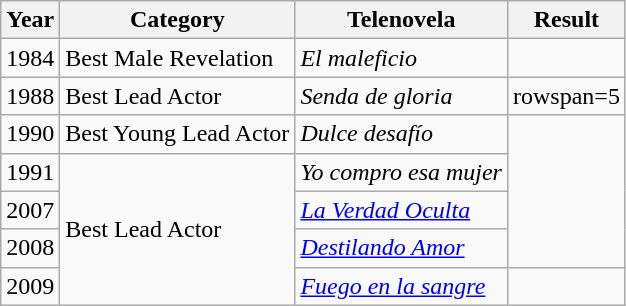<table class="wikitable">
<tr>
<th>Year</th>
<th>Category</th>
<th>Telenovela</th>
<th>Result</th>
</tr>
<tr>
<td>1984</td>
<td>Best Male Revelation</td>
<td><em>El maleficio</em></td>
<td></td>
</tr>
<tr>
<td>1988</td>
<td>Best Lead Actor</td>
<td><em>Senda de gloria</em></td>
<td>rowspan=5 </td>
</tr>
<tr>
<td>1990</td>
<td>Best Young Lead Actor</td>
<td><em>Dulce desafío</em></td>
</tr>
<tr>
<td>1991</td>
<td rowspan=4>Best Lead Actor</td>
<td><em>Yo compro esa mujer</em></td>
</tr>
<tr>
<td>2007</td>
<td><em><a href='#'>La Verdad Oculta</a></em></td>
</tr>
<tr>
<td>2008</td>
<td><em><a href='#'>Destilando Amor</a></em></td>
</tr>
<tr>
<td>2009</td>
<td><em><a href='#'>Fuego en la sangre</a></em></td>
<td></td>
</tr>
</table>
